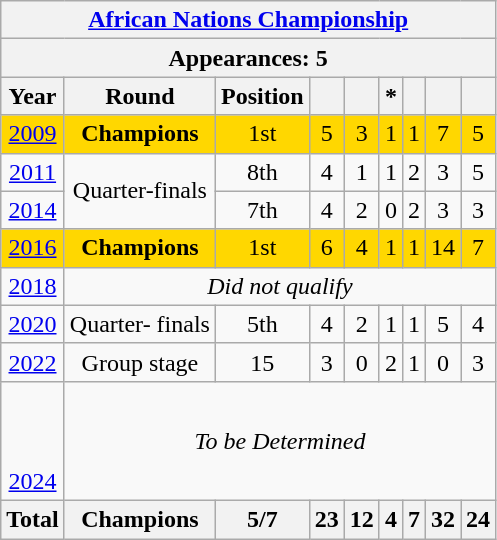<table class="wikitable" style="text-align: center;">
<tr>
<th colspan=9><a href='#'>African Nations Championship</a></th>
</tr>
<tr>
<th colspan=9>Appearances: 5</th>
</tr>
<tr>
<th>Year</th>
<th>Round</th>
<th>Position</th>
<th></th>
<th></th>
<th>*</th>
<th></th>
<th></th>
<th></th>
</tr>
<tr bgcolor=gold>
<td> <a href='#'>2009</a></td>
<td><strong>Champions</strong></td>
<td>1st</td>
<td>5</td>
<td>3</td>
<td>1</td>
<td>1</td>
<td>7</td>
<td>5</td>
</tr>
<tr>
<td> <a href='#'>2011</a></td>
<td rowspan="2">Quarter-finals</td>
<td>8th</td>
<td>4</td>
<td>1</td>
<td>1</td>
<td>2</td>
<td>3</td>
<td>5</td>
</tr>
<tr>
<td> <a href='#'>2014</a></td>
<td>7th</td>
<td>4</td>
<td>2</td>
<td>0</td>
<td>2</td>
<td>3</td>
<td>3</td>
</tr>
<tr bgcolor=gold>
<td> <a href='#'>2016</a></td>
<td><strong>Champions</strong></td>
<td>1st</td>
<td>6</td>
<td>4</td>
<td>1</td>
<td>1</td>
<td>14</td>
<td>7</td>
</tr>
<tr>
<td> <a href='#'>2018</a></td>
<td colspan="8"><em>Did not qualify</em></td>
</tr>
<tr>
<td> <a href='#'>2020</a></td>
<td>Quarter- finals</td>
<td>5th</td>
<td>4</td>
<td>2</td>
<td>1</td>
<td>1</td>
<td>5</td>
<td>4</td>
</tr>
<tr>
<td> <a href='#'>2022</a></td>
<td>Group stage</td>
<td>15</td>
<td>3</td>
<td>0</td>
<td>2</td>
<td>1</td>
<td>0</td>
<td>3</td>
</tr>
<tr>
<td><br><br><br><a href='#'>2024</a></td>
<td colspan="8"><em>To be Determined</em></td>
</tr>
<tr>
<th><strong>Total</strong></th>
<th><strong>Champions</strong></th>
<th><strong>5/7</strong></th>
<th><strong>23</strong></th>
<th><strong>12</strong></th>
<th><strong>4</strong></th>
<th><strong>7</strong></th>
<th><strong>32</strong></th>
<th><strong>24</strong></th>
</tr>
</table>
